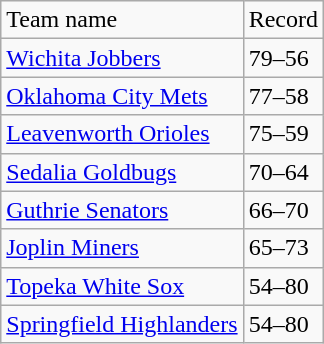<table class="wikitable">
<tr>
<td>Team name</td>
<td>Record</td>
</tr>
<tr>
<td><a href='#'>Wichita Jobbers</a></td>
<td>79–56</td>
</tr>
<tr>
<td><a href='#'>Oklahoma City Mets</a></td>
<td>77–58</td>
</tr>
<tr>
<td><a href='#'>Leavenworth Orioles</a></td>
<td>75–59</td>
</tr>
<tr>
<td><a href='#'>Sedalia Goldbugs</a></td>
<td>70–64</td>
</tr>
<tr>
<td><a href='#'>Guthrie Senators</a></td>
<td>66–70</td>
</tr>
<tr>
<td><a href='#'>Joplin Miners</a></td>
<td>65–73</td>
</tr>
<tr>
<td><a href='#'>Topeka White Sox</a></td>
<td>54–80</td>
</tr>
<tr>
<td><a href='#'>Springfield Highlanders</a></td>
<td>54–80</td>
</tr>
</table>
